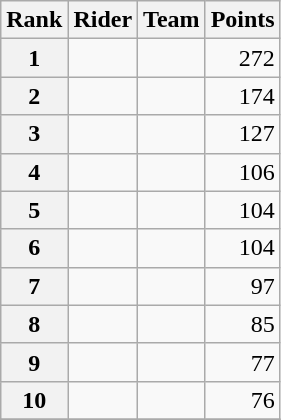<table class="wikitable">
<tr>
<th scope="col">Rank</th>
<th scope="col">Rider</th>
<th scope="col">Team</th>
<th scope="col">Points</th>
</tr>
<tr>
<th scope="row">1</th>
<td>  </td>
<td></td>
<td style="text-align:right;">272</td>
</tr>
<tr>
<th scope="row">2</th>
<td></td>
<td></td>
<td style="text-align:right;">174</td>
</tr>
<tr>
<th scope="row">3</th>
<td></td>
<td></td>
<td style="text-align:right;">127</td>
</tr>
<tr>
<th scope="row">4</th>
<td></td>
<td></td>
<td style="text-align:right;">106</td>
</tr>
<tr>
<th scope="row">5</th>
<td> </td>
<td></td>
<td style="text-align:right;">104</td>
</tr>
<tr>
<th scope="row">6</th>
<td></td>
<td></td>
<td style="text-align:right;">104</td>
</tr>
<tr>
<th scope="row">7</th>
<td> </td>
<td></td>
<td style="text-align:right;">97</td>
</tr>
<tr>
<th scope="row">8</th>
<td></td>
<td></td>
<td style="text-align:right;">85</td>
</tr>
<tr>
<th scope="row">9</th>
<td></td>
<td></td>
<td style="text-align:right;">77</td>
</tr>
<tr>
<th scope="row">10</th>
<td> </td>
<td></td>
<td style="text-align:right;">76</td>
</tr>
<tr>
</tr>
</table>
